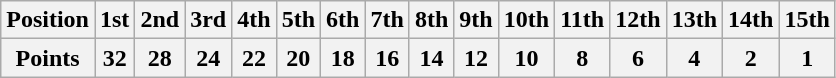<table class="wikitable">
<tr>
<th>Position</th>
<th>1st</th>
<th>2nd</th>
<th>3rd</th>
<th>4th</th>
<th>5th</th>
<th>6th</th>
<th>7th</th>
<th>8th</th>
<th>9th</th>
<th>10th</th>
<th>11th</th>
<th>12th</th>
<th>13th</th>
<th>14th</th>
<th>15th</th>
</tr>
<tr>
<th>Points</th>
<th>32</th>
<th>28</th>
<th>24</th>
<th>22</th>
<th>20</th>
<th>18</th>
<th>16</th>
<th>14</th>
<th>12</th>
<th>10</th>
<th>8</th>
<th>6</th>
<th>4</th>
<th>2</th>
<th>1</th>
</tr>
</table>
